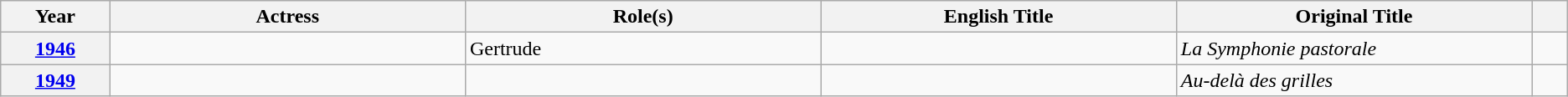<table class="wikitable unsortable">
<tr>
<th scope="col" style="width:3%;">Year</th>
<th scope="col" style="width:10%;">Actress</th>
<th scope="col" style="width:10%;">Role(s)</th>
<th scope="col" style="width:10%;">English Title</th>
<th scope="col" style="width:10%;">Original Title</th>
<th scope="col" style="width:1%;" class="unsortable"></th>
</tr>
<tr>
<th style="text-align:center;"><a href='#'>1946</a></th>
<td></td>
<td>Gertrude</td>
<td></td>
<td><em>La Symphonie pastorale</em></td>
<td style="text-align:center;"></td>
</tr>
<tr>
<th style="text-align:center;"><a href='#'>1949</a></th>
<td></td>
<td></td>
<td></td>
<td><em>Au-delà des grilles</em></td>
<td style="text-align:center;"></td>
</tr>
</table>
